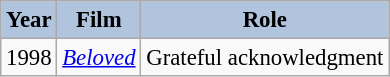<table class="wikitable" style="font-size:95%;">
<tr>
<th style="background:#B0C4DE;">Year</th>
<th style="background:#B0C4DE;">Film</th>
<th style="background:#B0C4DE;">Role</th>
</tr>
<tr>
<td>1998</td>
<td><em><a href='#'>Beloved</a></em></td>
<td>Grateful acknowledgment</td>
</tr>
</table>
